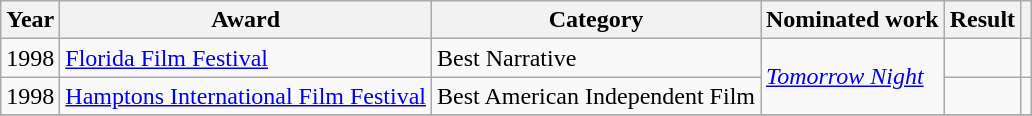<table class="wikitable">
<tr>
<th>Year</th>
<th>Award</th>
<th>Category</th>
<th>Nominated work</th>
<th>Result</th>
<th></th>
</tr>
<tr>
<td>1998</td>
<td><a href='#'>Florida Film Festival</a></td>
<td>Best Narrative</td>
<td rowspan=2><em><a href='#'>Tomorrow Night</a></em></td>
<td></td>
<td style="text-align: center;"></td>
</tr>
<tr>
<td>1998</td>
<td><a href='#'>Hamptons International Film Festival</a></td>
<td>Best American Independent Film</td>
<td></td>
<td style="text-align: center;"></td>
</tr>
<tr>
</tr>
</table>
